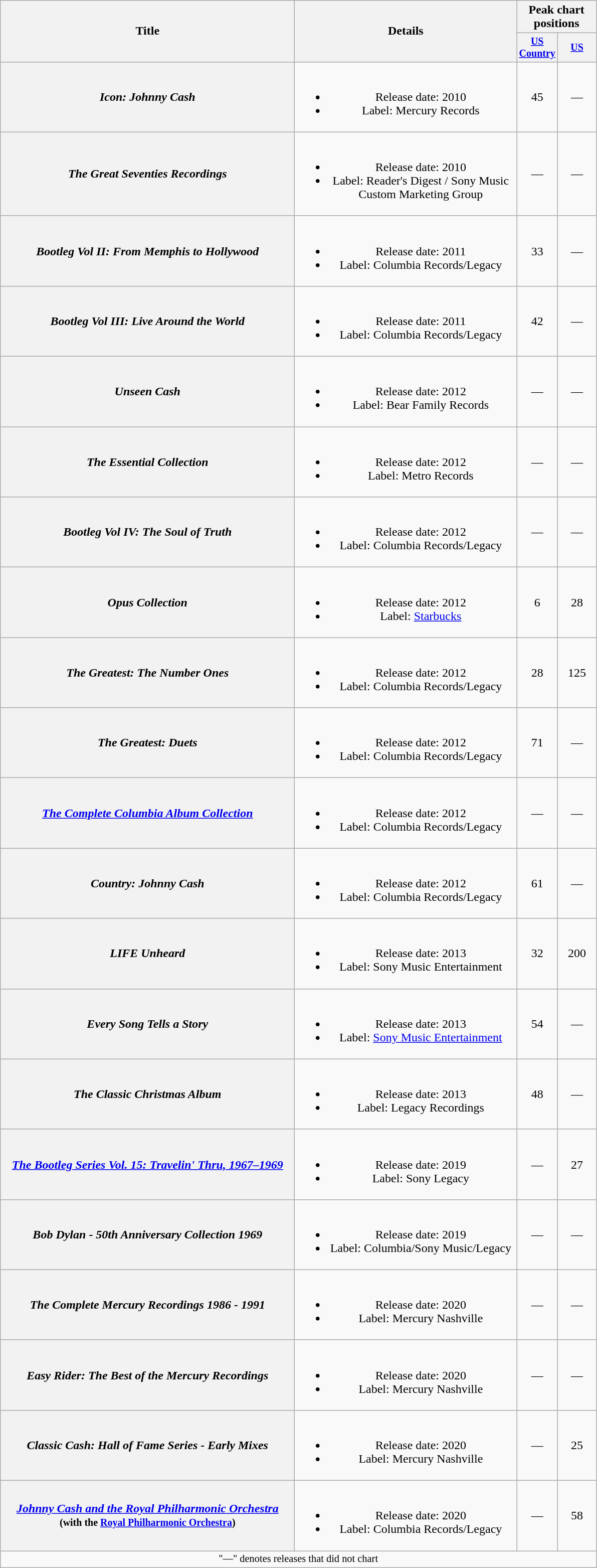<table class="wikitable plainrowheaders" style="text-align:center;">
<tr>
<th rowspan="2" style="width:24em;">Title</th>
<th rowspan="2" style="width:18em;">Details</th>
<th colspan="2">Peak chart<br>positions</th>
</tr>
<tr style="font-size:smaller;">
<th style="width:45px;"><a href='#'>US Country</a></th>
<th style="width:45px;"><a href='#'>US</a></th>
</tr>
<tr>
<th scope="row"><em>Icon: Johnny Cash</em></th>
<td><br><ul><li>Release date: 2010</li><li>Label: Mercury Records</li></ul></td>
<td>45</td>
<td>—</td>
</tr>
<tr>
<th scope="row"><em>The Great Seventies Recordings</em></th>
<td><br><ul><li>Release date: 2010</li><li>Label: Reader's Digest / Sony Music Custom Marketing Group</li></ul></td>
<td>—</td>
<td>—</td>
</tr>
<tr>
<th scope="row"><em>Bootleg Vol II: From Memphis to Hollywood</em></th>
<td><br><ul><li>Release date: 2011</li><li>Label: Columbia Records/Legacy</li></ul></td>
<td>33</td>
<td>—</td>
</tr>
<tr>
<th scope="row"><em>Bootleg Vol III: Live Around the World</em></th>
<td><br><ul><li>Release date: 2011</li><li>Label: Columbia Records/Legacy</li></ul></td>
<td>42</td>
<td>—</td>
</tr>
<tr>
<th scope="row"><em>Unseen Cash</em></th>
<td><br><ul><li>Release date: 2012</li><li>Label: Bear Family Records</li></ul></td>
<td>—</td>
<td>—</td>
</tr>
<tr>
<th scope="row"><em>The Essential Collection</em></th>
<td><br><ul><li>Release date: 2012</li><li>Label: Metro Records</li></ul></td>
<td>—</td>
<td>—</td>
</tr>
<tr>
<th scope="row"><em>Bootleg Vol IV: The Soul of Truth</em></th>
<td><br><ul><li>Release date: 2012</li><li>Label: Columbia Records/Legacy</li></ul></td>
<td>—</td>
<td>—</td>
</tr>
<tr>
<th scope="row"><em>Opus Collection</em></th>
<td><br><ul><li>Release date: 2012</li><li>Label: <a href='#'>Starbucks</a></li></ul></td>
<td>6</td>
<td>28</td>
</tr>
<tr>
<th scope="row"><em>The Greatest: The Number Ones</em></th>
<td><br><ul><li>Release date: 2012</li><li>Label: Columbia Records/Legacy</li></ul></td>
<td>28</td>
<td>125</td>
</tr>
<tr>
<th scope="row"><em>The Greatest: Duets</em></th>
<td><br><ul><li>Release date: 2012</li><li>Label: Columbia Records/Legacy</li></ul></td>
<td>71</td>
<td>—</td>
</tr>
<tr>
<th scope="row"><em><a href='#'>The Complete Columbia Album Collection</a></em></th>
<td><br><ul><li>Release date: 2012</li><li>Label: Columbia Records/Legacy</li></ul></td>
<td>—</td>
<td>—</td>
</tr>
<tr>
<th scope="row"><em>Country: Johnny Cash</em></th>
<td><br><ul><li>Release date: 2012</li><li>Label: Columbia Records/Legacy</li></ul></td>
<td>61</td>
<td>—</td>
</tr>
<tr>
<th scope="row"><em>LIFE Unheard</em></th>
<td><br><ul><li>Release date: 2013</li><li>Label: Sony Music Entertainment</li></ul></td>
<td>32</td>
<td>200</td>
</tr>
<tr>
<th scope="row"><em>Every Song Tells a Story</em><br></th>
<td><br><ul><li>Release date: 2013</li><li>Label: <a href='#'>Sony Music Entertainment</a></li></ul></td>
<td>54</td>
<td>—</td>
</tr>
<tr>
<th scope="row"><em>The Classic Christmas Album</em></th>
<td><br><ul><li>Release date: 2013</li><li>Label: Legacy Recordings</li></ul></td>
<td>48</td>
<td>—</td>
</tr>
<tr>
<th scope="row"><em><a href='#'>The Bootleg Series Vol. 15: Travelin' Thru, 1967–1969</a></em><br></th>
<td><br><ul><li>Release date: 2019</li><li>Label: Sony Legacy</li></ul></td>
<td>—</td>
<td>27</td>
</tr>
<tr>
<th scope="row"><em>Bob Dylan - 50th Anniversary Collection 1969</em><br></th>
<td><br><ul><li>Release date: 2019</li><li>Label: Columbia/Sony Music/Legacy</li></ul></td>
<td>—</td>
<td>—</td>
</tr>
<tr>
<th scope="row"><em>The Complete Mercury Recordings 1986 - 1991</em></th>
<td><br><ul><li>Release date: 2020</li><li>Label: Mercury Nashville</li></ul></td>
<td>—</td>
<td>—</td>
</tr>
<tr>
<th scope="row"><em>Easy Rider: The Best of the Mercury Recordings</em></th>
<td><br><ul><li>Release date: 2020</li><li>Label: Mercury Nashville</li></ul></td>
<td>—</td>
<td>—</td>
</tr>
<tr>
<th scope="row"><em>Classic Cash: Hall of Fame Series - Early Mixes</em></th>
<td><br><ul><li>Release date: 2020</li><li>Label: Mercury Nashville</li></ul></td>
<td>—</td>
<td>25</td>
</tr>
<tr>
<th scope="row"><em><a href='#'>Johnny Cash and the Royal Philharmonic Orchestra</a></em><br><small>(with the <a href='#'>Royal Philharmonic Orchestra</a>)</small></th>
<td><br><ul><li>Release date: 2020</li><li>Label: Columbia Records/Legacy</li></ul></td>
<td>—</td>
<td>58</td>
</tr>
<tr>
<td colspan="4" style="font-size:85%">"—" denotes releases that did not chart</td>
</tr>
</table>
